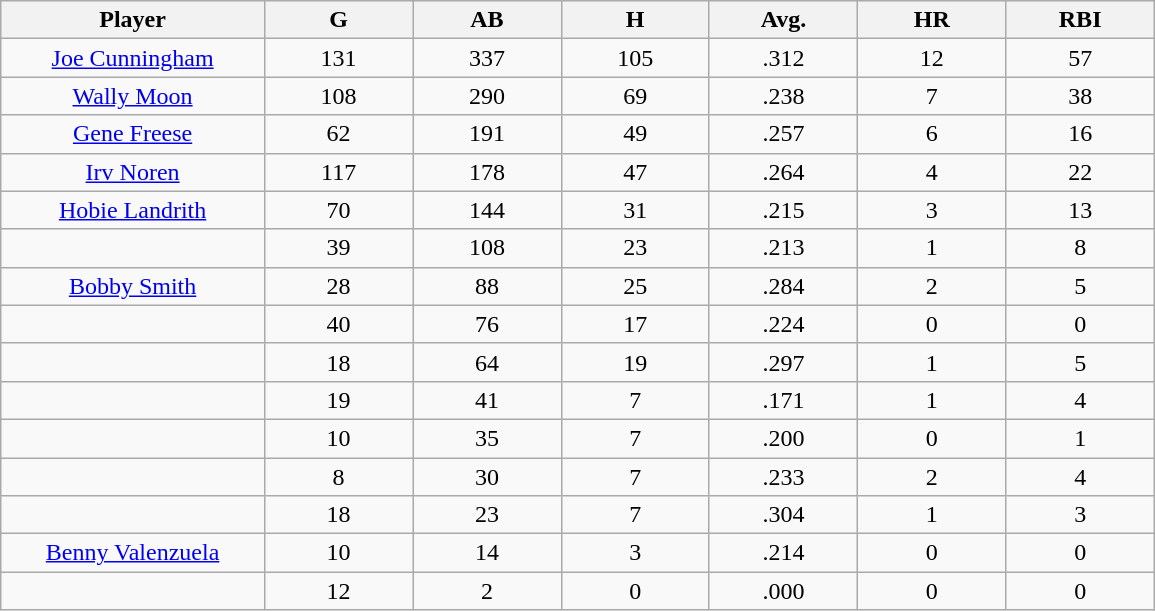<table class="wikitable sortable">
<tr>
<th bgcolor="#DDDDFF" width="16%">Player</th>
<th bgcolor="#DDDDFF" width="9%">G</th>
<th bgcolor="#DDDDFF" width="9%">AB</th>
<th bgcolor="#DDDDFF" width="9%">H</th>
<th bgcolor="#DDDDFF" width="9%">Avg.</th>
<th bgcolor="#DDDDFF" width="9%">HR</th>
<th bgcolor="#DDDDFF" width="9%">RBI</th>
</tr>
<tr align="center">
<td><a href='#'>Joe Cunningham</a></td>
<td>131</td>
<td>337</td>
<td>105</td>
<td>.312</td>
<td>12</td>
<td>57</td>
</tr>
<tr align=center>
<td><a href='#'>Wally Moon</a></td>
<td>108</td>
<td>290</td>
<td>69</td>
<td>.238</td>
<td>7</td>
<td>38</td>
</tr>
<tr align=center>
<td><a href='#'>Gene Freese</a></td>
<td>62</td>
<td>191</td>
<td>49</td>
<td>.257</td>
<td>6</td>
<td>16</td>
</tr>
<tr align=center>
<td><a href='#'>Irv Noren</a></td>
<td>117</td>
<td>178</td>
<td>47</td>
<td>.264</td>
<td>4</td>
<td>22</td>
</tr>
<tr align=center>
<td><a href='#'>Hobie Landrith</a></td>
<td>70</td>
<td>144</td>
<td>31</td>
<td>.215</td>
<td>3</td>
<td>13</td>
</tr>
<tr align=center>
<td></td>
<td>39</td>
<td>108</td>
<td>23</td>
<td>.213</td>
<td>1</td>
<td>8</td>
</tr>
<tr align="center">
<td><a href='#'>Bobby Smith</a></td>
<td>28</td>
<td>88</td>
<td>25</td>
<td>.284</td>
<td>2</td>
<td>5</td>
</tr>
<tr align=center>
<td></td>
<td>40</td>
<td>76</td>
<td>17</td>
<td>.224</td>
<td>0</td>
<td>0</td>
</tr>
<tr align="center">
<td></td>
<td>18</td>
<td>64</td>
<td>19</td>
<td>.297</td>
<td>1</td>
<td>5</td>
</tr>
<tr align="center">
<td></td>
<td>19</td>
<td>41</td>
<td>7</td>
<td>.171</td>
<td>1</td>
<td>4</td>
</tr>
<tr align="center">
<td></td>
<td>10</td>
<td>35</td>
<td>7</td>
<td>.200</td>
<td>0</td>
<td>1</td>
</tr>
<tr align="center">
<td></td>
<td>8</td>
<td>30</td>
<td>7</td>
<td>.233</td>
<td>2</td>
<td>4</td>
</tr>
<tr align="center">
<td></td>
<td>18</td>
<td>23</td>
<td>7</td>
<td>.304</td>
<td>1</td>
<td>3</td>
</tr>
<tr align="center">
<td><a href='#'>Benny Valenzuela</a></td>
<td>10</td>
<td>14</td>
<td>3</td>
<td>.214</td>
<td>0</td>
<td>0</td>
</tr>
<tr align=center>
<td></td>
<td>12</td>
<td>2</td>
<td>0</td>
<td>.000</td>
<td>0</td>
<td>0</td>
</tr>
</table>
